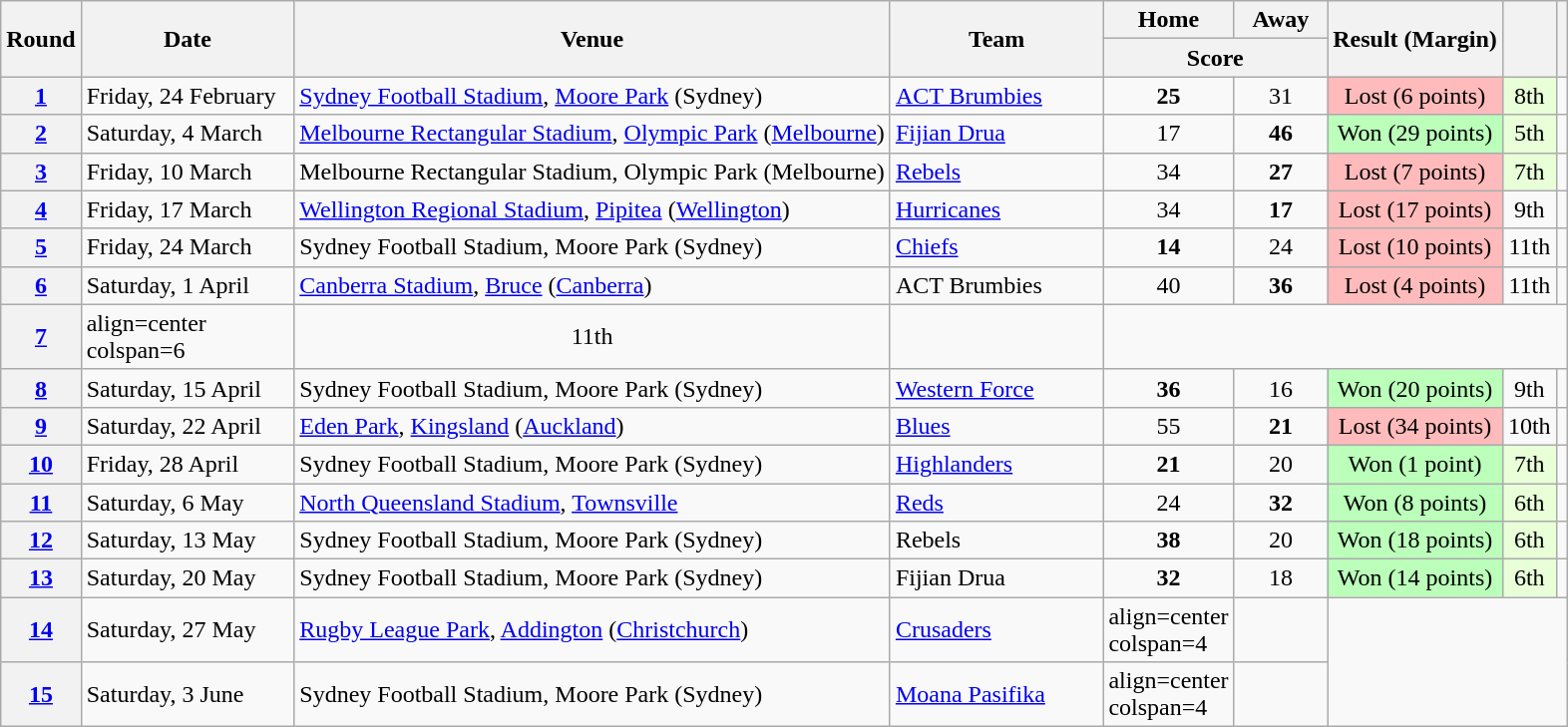<table class="wikitable">
<tr>
<th rowspan=2>Round</th>
<th rowspan=2 width=135>Date</th>
<th rowspan=2>Venue</th>
<th rowspan=2 width=135>Team</th>
<th width=55>Home</th>
<th width=55>Away</th>
<th rowspan=2>Result (Margin)</th>
<th rowspan=2></th>
<th rowspan=2></th>
</tr>
<tr>
<th colspan=2>Score</th>
</tr>
<tr>
<th align=center><a href='#'>1</a></th>
<td>Friday, 24 February</td>
<td><a href='#'>Sydney Football Stadium</a>, <a href='#'>Moore Park</a> (Sydney)</td>
<td><a href='#'>ACT Brumbies</a></td>
<td align=center><strong>25</strong></td>
<td align=center>31</td>
<td align=center bgcolor="#ffbbbb">Lost (6 points)</td>
<td align=center bgcolor=#E8FFD8>8th</td>
<td align=center></td>
</tr>
<tr>
<th align=center><a href='#'>2</a></th>
<td>Saturday, 4 March</td>
<td><a href='#'>Melbourne Rectangular Stadium</a>, <a href='#'>Olympic Park</a> (<a href='#'>Melbourne</a>)</td>
<td> <a href='#'>Fijian Drua</a></td>
<td align=center>17</td>
<td align=center><strong>46</strong></td>
<td align=center bgcolor="#bbffbb">Won (29 points)</td>
<td align=center bgcolor=#E8FFD8>5th</td>
<td align=center></td>
</tr>
<tr>
<th align=center><a href='#'>3</a></th>
<td>Friday, 10 March</td>
<td>Melbourne Rectangular Stadium, Olympic Park (Melbourne)</td>
<td><a href='#'>Rebels</a></td>
<td align=center>34</td>
<td align=center><strong>27</strong></td>
<td align=center bgcolor="#ffbbbb">Lost (7 points)</td>
<td align=center bgcolor=#E8FFD8>7th</td>
<td align=center></td>
</tr>
<tr>
<th align=center><a href='#'>4</a></th>
<td>Friday, 17 March</td>
<td><a href='#'>Wellington Regional Stadium</a>, <a href='#'>Pipitea</a> (<a href='#'>Wellington</a>)</td>
<td> <a href='#'>Hurricanes</a></td>
<td align=center>34</td>
<td align=center><strong>17</strong></td>
<td align=center bgcolor="#ffbbbb">Lost (17 points)</td>
<td align=center>9th</td>
<td align=center></td>
</tr>
<tr>
<th align=center><a href='#'>5</a></th>
<td>Friday, 24 March</td>
<td>Sydney Football Stadium, Moore Park (Sydney)</td>
<td> <a href='#'>Chiefs</a></td>
<td align=center><strong>14</strong></td>
<td align=center>24</td>
<td align=center bgcolor="#ffbbbb">Lost (10 points)</td>
<td align=center>11th</td>
<td align=center></td>
</tr>
<tr>
<th align=center><a href='#'>6</a></th>
<td>Saturday, 1 April</td>
<td><a href='#'>Canberra Stadium</a>, <a href='#'>Bruce</a> (<a href='#'>Canberra</a>)</td>
<td>ACT Brumbies</td>
<td align=center>40</td>
<td align=center><strong>36</strong></td>
<td align=center bgcolor="#ffbbbb">Lost (4 points)</td>
<td align=center>11th</td>
<td align=center></td>
</tr>
<tr>
<th align=center><a href='#'>7</a></th>
<td>align=center colspan=6 </td>
<td align=center>11th</td>
<td align=center></td>
</tr>
<tr>
<th align=center><a href='#'>8</a></th>
<td>Saturday, 15 April</td>
<td>Sydney Football Stadium, Moore Park (Sydney)</td>
<td><a href='#'>Western Force</a></td>
<td align=center><strong>36</strong></td>
<td align=center>16</td>
<td align=center bgcolor="#bbffbb">Won (20 points)</td>
<td align=center>9th</td>
<td align=center></td>
</tr>
<tr>
<th align=center><a href='#'>9</a></th>
<td>Saturday, 22 April</td>
<td><a href='#'>Eden Park</a>, <a href='#'>Kingsland</a> (<a href='#'>Auckland</a>)</td>
<td> <a href='#'>Blues</a></td>
<td align=center>55</td>
<td align=center><strong>21</strong></td>
<td align=center bgcolor="#ffbbbb">Lost (34 points)</td>
<td align=center>10th</td>
<td align=center></td>
</tr>
<tr>
<th align=center><a href='#'>10</a></th>
<td>Friday, 28 April</td>
<td>Sydney Football Stadium, Moore Park (Sydney)</td>
<td> <a href='#'>Highlanders</a></td>
<td align=center><strong>21</strong></td>
<td align=center>20</td>
<td align=center bgcolor="#bbffbb">Won (1 point)</td>
<td align=center bgcolor=#E8FFD8>7th</td>
<td align=center></td>
</tr>
<tr>
<th align=center><a href='#'>11</a></th>
<td>Saturday, 6 May</td>
<td><a href='#'>North Queensland Stadium</a>, <a href='#'>Townsville</a></td>
<td><a href='#'>Reds</a></td>
<td align=center>24</td>
<td align=center><strong>32</strong></td>
<td align=center bgcolor="#bbffbb">Won (8 points)</td>
<td align=center bgcolor=#E8FFD8>6th</td>
<td align=center></td>
</tr>
<tr>
<th align=center><a href='#'>12</a></th>
<td>Saturday, 13 May</td>
<td>Sydney Football Stadium, Moore Park (Sydney)</td>
<td>Rebels</td>
<td align=center><strong>38</strong></td>
<td align=center>20</td>
<td align=center bgcolor="#bbffbb">Won (18 points)</td>
<td align=center bgcolor=#E8FFD8>6th</td>
<td align=center></td>
</tr>
<tr>
<th align=center><a href='#'>13</a></th>
<td>Saturday, 20 May</td>
<td>Sydney Football Stadium, Moore Park (Sydney)</td>
<td> Fijian Drua</td>
<td align=center><strong>32</strong></td>
<td align=center>18</td>
<td align=center bgcolor="#bbffbb">Won (14 points)</td>
<td align=center bgcolor=#E8FFD8>6th</td>
<td align=center></td>
</tr>
<tr>
<th align=center><a href='#'>14</a></th>
<td>Saturday, 27 May</td>
<td><a href='#'>Rugby League Park</a>, <a href='#'>Addington</a> (<a href='#'>Christchurch</a>)</td>
<td> <a href='#'>Crusaders</a></td>
<td>align=center colspan=4 </td>
<td align=center></td>
</tr>
<tr>
<th align=center><a href='#'>15</a></th>
<td>Saturday, 3 June</td>
<td>Sydney Football Stadium, Moore Park (Sydney)</td>
<td> <a href='#'>Moana Pasifika</a></td>
<td>align=center colspan=4 </td>
<td align=center></td>
</tr>
</table>
